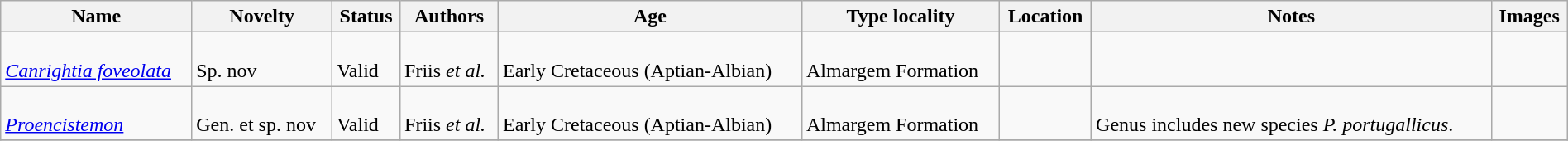<table class="wikitable sortable" align="center" width="100%">
<tr>
<th>Name</th>
<th>Novelty</th>
<th>Status</th>
<th>Authors</th>
<th>Age</th>
<th>Type locality</th>
<th>Location</th>
<th>Notes</th>
<th>Images</th>
</tr>
<tr>
<td><br><em><a href='#'>Canrightia foveolata</a></em></td>
<td><br>Sp. nov</td>
<td><br>Valid</td>
<td><br>Friis <em>et al.</em></td>
<td><br>Early Cretaceous (Aptian-Albian)</td>
<td><br>Almargem Formation</td>
<td><br></td>
<td></td>
<td></td>
</tr>
<tr>
<td><br><em><a href='#'>Proencistemon</a></em></td>
<td><br>Gen. et sp. nov</td>
<td><br>Valid</td>
<td><br>Friis <em>et al.</em></td>
<td><br>Early Cretaceous (Aptian-Albian)</td>
<td><br>Almargem Formation</td>
<td><br></td>
<td><br>Genus includes new species <em>P. portugallicus</em>.</td>
<td></td>
</tr>
<tr>
</tr>
</table>
